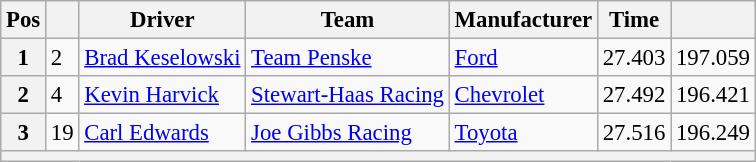<table class="wikitable" style="font-size:95%">
<tr>
<th>Pos</th>
<th></th>
<th>Driver</th>
<th>Team</th>
<th>Manufacturer</th>
<th>Time</th>
<th></th>
</tr>
<tr>
<th>1</th>
<td>2</td>
<td><a href='#'>Brad Keselowski</a></td>
<td><a href='#'>Team Penske</a></td>
<td><a href='#'>Ford</a></td>
<td>27.403</td>
<td>197.059</td>
</tr>
<tr>
<th>2</th>
<td>4</td>
<td><a href='#'>Kevin Harvick</a></td>
<td><a href='#'>Stewart-Haas Racing</a></td>
<td><a href='#'>Chevrolet</a></td>
<td>27.492</td>
<td>196.421</td>
</tr>
<tr>
<th>3</th>
<td>19</td>
<td><a href='#'>Carl Edwards</a></td>
<td><a href='#'>Joe Gibbs Racing</a></td>
<td><a href='#'>Toyota</a></td>
<td>27.516</td>
<td>196.249</td>
</tr>
<tr>
<th colspan="7"></th>
</tr>
</table>
